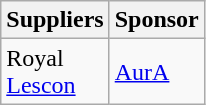<table class="wikitable">
<tr>
<th>Suppliers</th>
<th>Sponsor</th>
</tr>
<tr>
<td> Royal<br> <a href='#'>Lescon</a></td>
<td> <a href='#'>AurA</a></td>
</tr>
</table>
